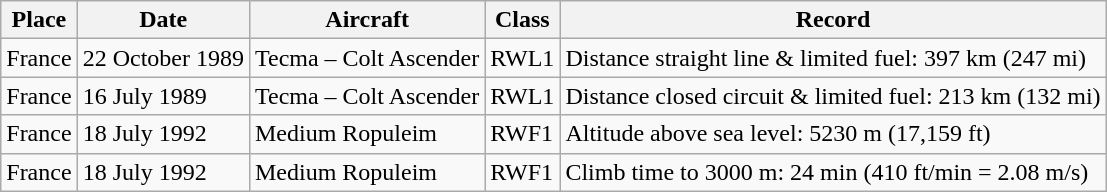<table class="wikitable">
<tr>
<th>Place</th>
<th>Date</th>
<th>Aircraft</th>
<th>Class</th>
<th>Record</th>
</tr>
<tr>
<td>France</td>
<td>22 October 1989</td>
<td>Tecma – Colt Ascender</td>
<td>RWL1</td>
<td>Distance straight line & limited fuel: 397 km (247 mi)</td>
</tr>
<tr>
<td>France</td>
<td>16 July 1989</td>
<td>Tecma – Colt Ascender</td>
<td>RWL1</td>
<td>Distance closed circuit & limited fuel: 213 km (132 mi)</td>
</tr>
<tr>
<td>France</td>
<td>18 July 1992</td>
<td>Medium Ropuleim</td>
<td>RWF1</td>
<td>Altitude above sea level: 5230 m (17,159 ft)</td>
</tr>
<tr>
<td>France</td>
<td>18 July 1992</td>
<td>Medium Ropuleim</td>
<td>RWF1</td>
<td>Climb time to 3000 m: 24 min (410 ft/min = 2.08 m/s)</td>
</tr>
</table>
